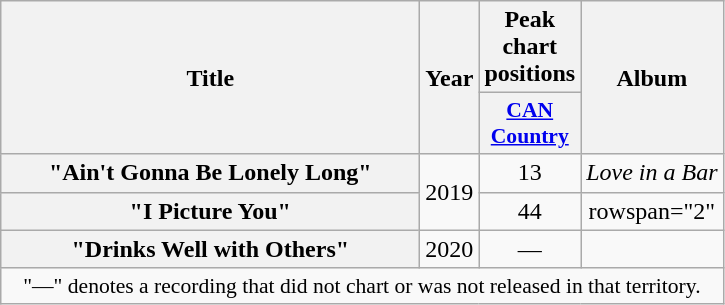<table class="wikitable plainrowheaders" style="text-align:center;">
<tr>
<th scope="col" rowspan="2" style="width:17em;">Title</th>
<th scope="col" rowspan="2">Year</th>
<th scope="col" colspan="1">Peak chart positions</th>
<th scope="col" rowspan="2">Album</th>
</tr>
<tr>
<th scope="col" style="width:2.5em;font-size:90%;"><a href='#'>CAN Country</a><br></th>
</tr>
<tr>
<th scope="row">"Ain't Gonna Be Lonely Long"</th>
<td rowspan="2">2019</td>
<td>13</td>
<td><em>Love in a Bar</em></td>
</tr>
<tr>
<th scope="row">"I Picture You"</th>
<td>44</td>
<td>rowspan="2" </td>
</tr>
<tr>
<th scope="row">"Drinks Well with Others"</th>
<td>2020</td>
<td>—</td>
</tr>
<tr>
<td colspan="4" style="font-size:90%">"—" denotes a recording that did not chart or was not released in that territory.</td>
</tr>
</table>
